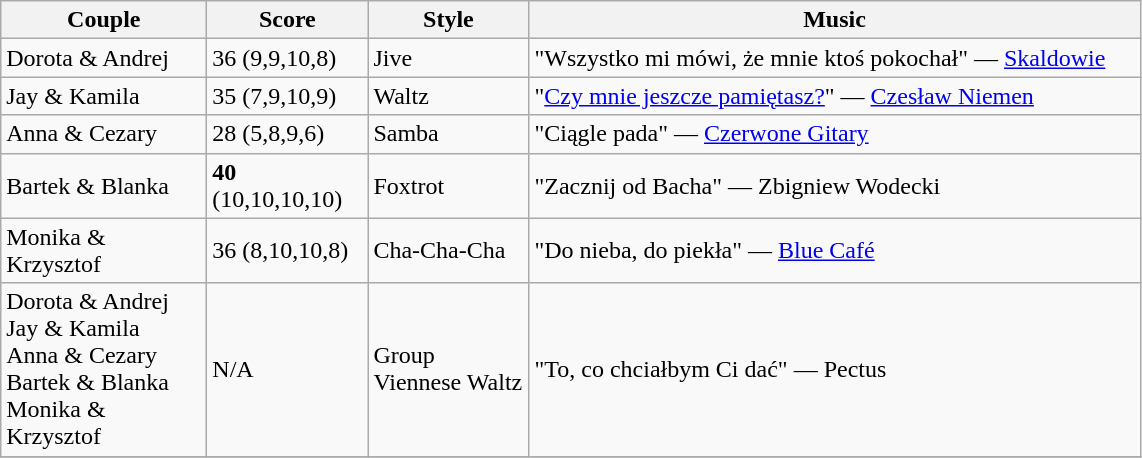<table class="wikitable">
<tr>
<th width="130">Couple</th>
<th width="100">Score</th>
<th width="100">Style</th>
<th width="400">Music</th>
</tr>
<tr>
<td>Dorota & Andrej</td>
<td>36 (9,9,10,8)</td>
<td>Jive</td>
<td>"Wszystko mi mówi, że mnie ktoś pokochał" — <a href='#'>Skaldowie</a></td>
</tr>
<tr>
<td>Jay & Kamila</td>
<td>35 (7,9,10,9)</td>
<td>Waltz</td>
<td>"<a href='#'>Czy mnie jeszcze pamiętasz?</a>" — <a href='#'>Czesław Niemen</a></td>
</tr>
<tr>
<td>Anna & Cezary</td>
<td>28 (5,8,9,6)</td>
<td>Samba</td>
<td>"Ciągle pada" — <a href='#'>Czerwone Gitary</a></td>
</tr>
<tr>
<td>Bartek & Blanka</td>
<td><strong>40</strong> (10,10,10,10)</td>
<td>Foxtrot</td>
<td>"Zacznij od Bacha" — Zbigniew Wodecki</td>
</tr>
<tr>
<td>Monika & Krzysztof</td>
<td>36 (8,10,10,8)</td>
<td>Cha-Cha-Cha</td>
<td>"Do nieba, do piekła" — <a href='#'>Blue Café</a></td>
</tr>
<tr>
<td>Dorota & Andrej<br>Jay & Kamila<br>Anna & Cezary<br>Bartek & Blanka<br>Monika & Krzysztof</td>
<td>N/A</td>
<td>Group Viennese Waltz</td>
<td>"To, co chciałbym Ci dać" — Pectus</td>
</tr>
<tr>
</tr>
</table>
